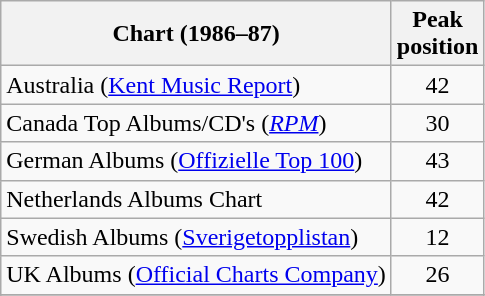<table class="wikitable sortable">
<tr>
<th>Chart (1986–87)</th>
<th>Peak<br>position</th>
</tr>
<tr>
<td>Australia (<a href='#'>Kent Music Report</a>)</td>
<td align="center">42</td>
</tr>
<tr>
<td>Canada Top Albums/CD's (<em><a href='#'>RPM</a></em>)</td>
<td align="center">30</td>
</tr>
<tr>
<td>German Albums (<a href='#'>Offizielle Top 100</a>)</td>
<td align="center">43</td>
</tr>
<tr>
<td>Netherlands Albums Chart</td>
<td align="center">42</td>
</tr>
<tr>
<td>Swedish Albums (<a href='#'>Sverigetopplistan</a>)</td>
<td align="center">12</td>
</tr>
<tr>
<td>UK Albums (<a href='#'>Official Charts Company</a>)</td>
<td align="center">26</td>
</tr>
<tr>
</tr>
<tr>
</tr>
</table>
